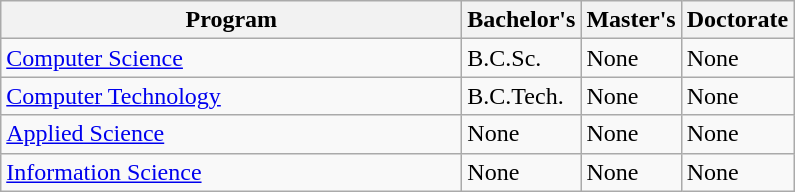<table class="wikitable">
<tr>
<th width="300"><strong>Program</strong></th>
<th width="50"><strong>Bachelor's</strong></th>
<th width="50"><strong>Master's</strong></th>
<th width="50"><strong>Doctorate</strong></th>
</tr>
<tr>
<td><a href='#'>Computer Science</a></td>
<td>B.C.Sc.</td>
<td>None</td>
<td>None</td>
</tr>
<tr>
<td><a href='#'>Computer Technology</a></td>
<td>B.C.Tech.</td>
<td>None</td>
<td>None</td>
</tr>
<tr>
<td><a href='#'>Applied Science</a></td>
<td>None</td>
<td>None</td>
<td>None</td>
</tr>
<tr>
<td><a href='#'>Information Science</a></td>
<td>None</td>
<td>None</td>
<td>None</td>
</tr>
</table>
